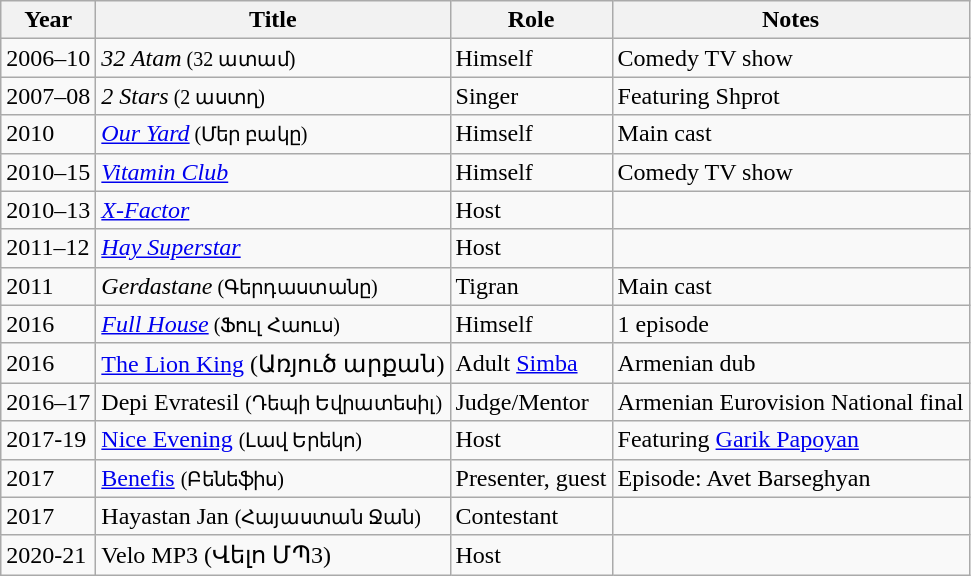<table class="wikitable sortable">
<tr>
<th>Year</th>
<th>Title</th>
<th>Role</th>
<th>Notes</th>
</tr>
<tr>
<td>2006–10</td>
<td><em>32 Atam</em><small> (32 ատամ)</small></td>
<td>Himself</td>
<td>Comedy TV show</td>
</tr>
<tr>
<td>2007–08</td>
<td><em>2 Stars</em><small> (2 աստղ)</small></td>
<td>Singer</td>
<td>Featuring Shprot</td>
</tr>
<tr>
<td>2010</td>
<td><em><a href='#'>Our Yard</a></em><small> (Մեր բակը)</small></td>
<td>Himself</td>
<td>Main cast</td>
</tr>
<tr>
<td>2010–15</td>
<td><em><a href='#'>Vitamin Club</a></em></td>
<td>Himself</td>
<td>Comedy TV show</td>
</tr>
<tr>
<td>2010–13</td>
<td><em><a href='#'>X-Factor</a></em></td>
<td>Host</td>
<td></td>
</tr>
<tr>
<td>2011–12</td>
<td><em><a href='#'>Hay Superstar</a></em></td>
<td>Host</td>
<td></td>
</tr>
<tr>
<td>2011</td>
<td><em>Gerdastane</em><small> (Գերդաստանը)</small></td>
<td>Tigran</td>
<td>Main cast</td>
</tr>
<tr>
<td>2016</td>
<td><em><a href='#'>Full House</a></em><small> (Ֆուլ Հաուս)</small></td>
<td>Himself</td>
<td>1 episode</td>
</tr>
<tr>
<td>2016</td>
<td><a href='#'>The Lion King</a> (Առյուծ արքան)</td>
<td>Adult <a href='#'>Simba</a></td>
<td>Armenian dub</td>
</tr>
<tr>
<td>2016–17</td>
<td>Depi Evratesil <small> (Դեպի Եվրատեսիլ)</small></td>
<td>Judge/Mentor</td>
<td>Armenian Eurovision National final</td>
</tr>
<tr>
<td>2017-19</td>
<td><a href='#'>Nice Evening</a> <small> (Լավ Երեկո)</small></td>
<td>Host</td>
<td>Featuring <a href='#'>Garik Papoyan</a></td>
</tr>
<tr>
<td>2017</td>
<td><a href='#'>Benefis</a> <small> (Բենեֆիս)</small></td>
<td>Presenter, guest</td>
<td>Episode: Avet Barseghyan</td>
</tr>
<tr>
<td>2017</td>
<td>Hayastan Jan <small> (Հայաստան Ջան)</small></td>
<td>Contestant</td>
<td></td>
</tr>
<tr>
<td>2020-21</td>
<td>Velo MP3 (Վելո ՄՊ3)</td>
<td>Host</td>
<td></td>
</tr>
</table>
